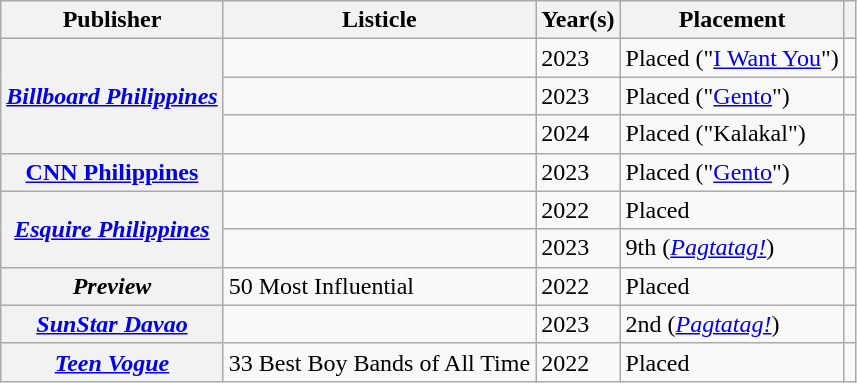<table class="wikitable plainrowheaders sortable" style="margin-right: 0;">
<tr>
<th scope="col">Publisher</th>
<th scope="col">Listicle</th>
<th scope="col">Year(s)</th>
<th scope="col">Placement</th>
<th scope="col" class="unsortable"></th>
</tr>
<tr>
<th rowspan="3" scope="rowgroup"><em><a href='#'>Billboard Philippines</a></em></th>
<td></td>
<td>2023</td>
<td>Placed ("<a href='#'>I Want You</a>")</td>
<td style="text-align:center;"></td>
</tr>
<tr>
<td></td>
<td>2023</td>
<td>Placed ("<a href='#'>Gento</a>")</td>
<td style="text-align:center;"></td>
</tr>
<tr>
<td></td>
<td>2024</td>
<td>Placed ("Kalakal")</td>
<td style="text-align:center;"></td>
</tr>
<tr>
<th scope="row"><a href='#'>CNN Philippines</a></th>
<td></td>
<td>2023</td>
<td>Placed ("<a href='#'>Gento</a>")</td>
<td style="text-align:center;"></td>
</tr>
<tr>
<th rowspan="2" scope="rowgroup"><a href='#'><em>Esquire Philippines</em></a></th>
<td></td>
<td>2022</td>
<td>Placed</td>
<td style="text-align:center;"></td>
</tr>
<tr>
<td></td>
<td>2023</td>
<td>9th (<em><a href='#'>Pagtatag!</a></em>)</td>
<td style="text-align:center;"></td>
</tr>
<tr>
<th scope="row"><em>Preview</em></th>
<td>50 Most Influential</td>
<td>2022</td>
<td>Placed</td>
<td style="text-align:center;"></td>
</tr>
<tr>
<th scope="row"><em><a href='#'>SunStar Davao</a></em></th>
<td></td>
<td>2023</td>
<td>2nd (<em><a href='#'>Pagtatag!</a></em>)</td>
<td style="text-align:center;"></td>
</tr>
<tr>
<th scope="row"><em><a href='#'>Teen Vogue</a></em></th>
<td>33 Best Boy Bands of All Time</td>
<td>2022</td>
<td>Placed</td>
<td style="text-align:center;"></td>
</tr>
</table>
